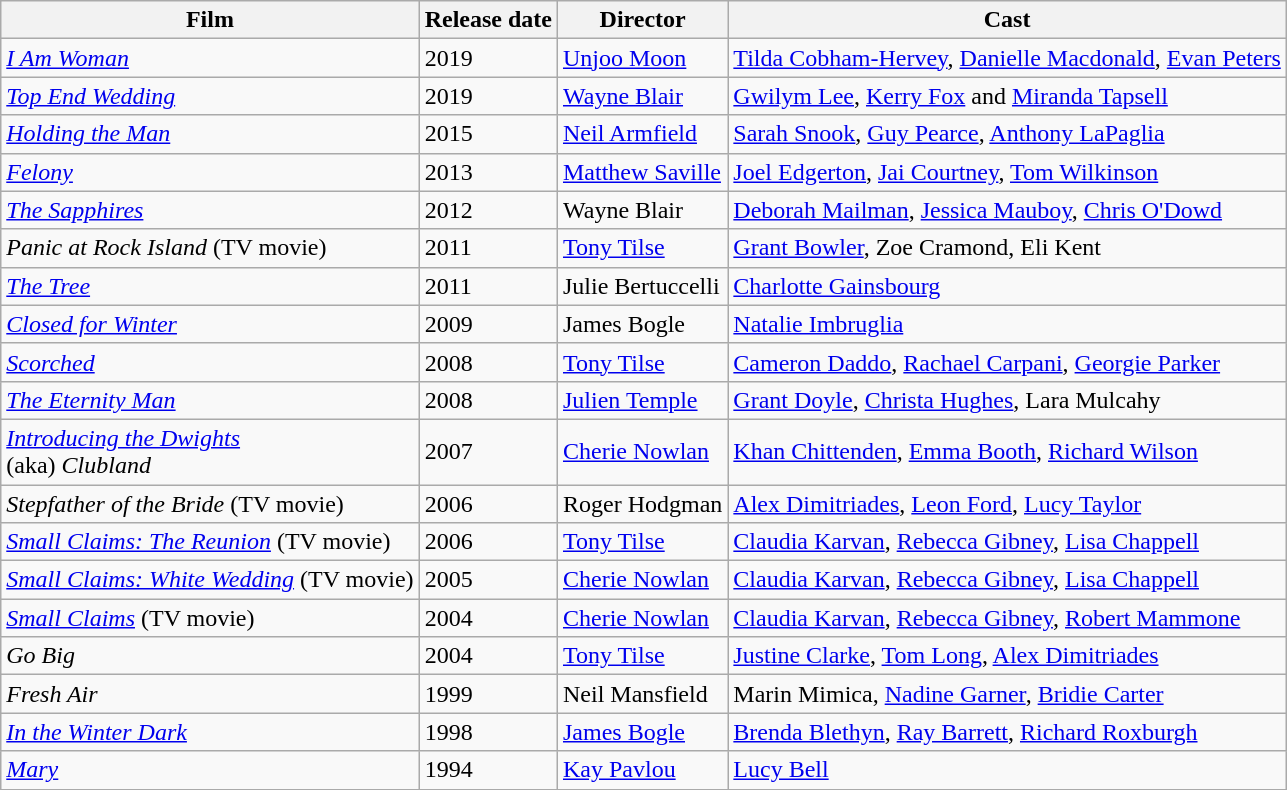<table class="wikitable">
<tr>
<th>Film</th>
<th>Release date</th>
<th>Director</th>
<th>Cast</th>
</tr>
<tr>
<td><em><a href='#'>I Am Woman</a></em></td>
<td>2019</td>
<td><a href='#'>Unjoo Moon</a></td>
<td><a href='#'>Tilda Cobham-Hervey</a>, <a href='#'>Danielle Macdonald</a>, <a href='#'>Evan Peters</a></td>
</tr>
<tr>
<td><em><a href='#'>Top End Wedding</a></em></td>
<td>2019</td>
<td><a href='#'>Wayne Blair</a></td>
<td><a href='#'>Gwilym Lee</a>, <a href='#'>Kerry Fox</a> and <a href='#'>Miranda Tapsell</a></td>
</tr>
<tr>
<td><em><a href='#'>Holding the Man</a></em></td>
<td>2015</td>
<td><a href='#'>Neil Armfield</a></td>
<td><a href='#'>Sarah Snook</a>, <a href='#'>Guy Pearce</a>, <a href='#'>Anthony LaPaglia</a></td>
</tr>
<tr>
<td><em><a href='#'>Felony</a></em></td>
<td>2013</td>
<td><a href='#'>Matthew Saville</a></td>
<td><a href='#'>Joel Edgerton</a>, <a href='#'>Jai Courtney</a>, <a href='#'>Tom Wilkinson</a></td>
</tr>
<tr>
<td><em><a href='#'>The Sapphires</a></em></td>
<td>2012</td>
<td>Wayne Blair</td>
<td><a href='#'>Deborah Mailman</a>, <a href='#'>Jessica Mauboy</a>, <a href='#'>Chris O'Dowd</a></td>
</tr>
<tr>
<td><em>Panic at Rock Island</em> (TV movie)</td>
<td>2011</td>
<td><a href='#'>Tony Tilse</a></td>
<td><a href='#'>Grant Bowler</a>, Zoe Cramond, Eli Kent</td>
</tr>
<tr>
<td><em><a href='#'>The Tree</a></em></td>
<td>2011</td>
<td>Julie Bertuccelli</td>
<td><a href='#'>Charlotte Gainsbourg</a></td>
</tr>
<tr>
<td><em><a href='#'>Closed for Winter</a></em></td>
<td>2009</td>
<td>James Bogle</td>
<td><a href='#'>Natalie Imbruglia</a></td>
</tr>
<tr>
<td><em><a href='#'>Scorched</a></em></td>
<td>2008</td>
<td><a href='#'>Tony Tilse</a></td>
<td><a href='#'>Cameron Daddo</a>, <a href='#'>Rachael Carpani</a>, <a href='#'>Georgie Parker</a></td>
</tr>
<tr>
<td><em><a href='#'>The Eternity Man</a></em></td>
<td>2008</td>
<td><a href='#'>Julien Temple</a></td>
<td><a href='#'>Grant Doyle</a>, <a href='#'>Christa Hughes</a>, Lara Mulcahy</td>
</tr>
<tr>
<td><em><a href='#'>Introducing the Dwights</a></em><br>(aka) <em>Clubland</em></td>
<td>2007</td>
<td><a href='#'>Cherie Nowlan</a></td>
<td><a href='#'>Khan Chittenden</a>, <a href='#'>Emma Booth</a>, <a href='#'>Richard Wilson</a></td>
</tr>
<tr>
<td><em>Stepfather of the Bride</em> (TV movie)</td>
<td>2006</td>
<td>Roger Hodgman</td>
<td><a href='#'>Alex Dimitriades</a>, <a href='#'>Leon Ford</a>, <a href='#'>Lucy Taylor</a></td>
</tr>
<tr>
<td><em><a href='#'>Small Claims: The Reunion</a></em> (TV movie)</td>
<td>2006</td>
<td><a href='#'>Tony Tilse</a></td>
<td><a href='#'>Claudia Karvan</a>, <a href='#'>Rebecca Gibney</a>, <a href='#'>Lisa Chappell</a></td>
</tr>
<tr>
<td><em><a href='#'>Small Claims: White Wedding</a></em> (TV movie)</td>
<td>2005</td>
<td><a href='#'>Cherie Nowlan</a></td>
<td><a href='#'>Claudia Karvan</a>, <a href='#'>Rebecca Gibney</a>, <a href='#'>Lisa Chappell</a></td>
</tr>
<tr>
<td><em><a href='#'>Small Claims</a></em> (TV movie)</td>
<td>2004</td>
<td><a href='#'>Cherie Nowlan</a></td>
<td><a href='#'>Claudia Karvan</a>, <a href='#'>Rebecca Gibney</a>, <a href='#'>Robert Mammone</a></td>
</tr>
<tr>
<td><em>Go Big</em></td>
<td>2004</td>
<td><a href='#'>Tony Tilse</a></td>
<td><a href='#'>Justine Clarke</a>, <a href='#'>Tom Long</a>, <a href='#'>Alex Dimitriades</a></td>
</tr>
<tr>
<td><em>Fresh Air</em></td>
<td>1999</td>
<td>Neil Mansfield</td>
<td>Marin Mimica, <a href='#'>Nadine Garner</a>, <a href='#'>Bridie Carter</a></td>
</tr>
<tr>
<td><em><a href='#'>In the Winter Dark</a></em></td>
<td>1998</td>
<td><a href='#'>James Bogle</a></td>
<td><a href='#'>Brenda Blethyn</a>, <a href='#'>Ray Barrett</a>, <a href='#'>Richard Roxburgh</a></td>
</tr>
<tr>
<td><em><a href='#'>Mary</a></em></td>
<td>1994</td>
<td><a href='#'>Kay Pavlou</a></td>
<td><a href='#'>Lucy Bell</a></td>
</tr>
</table>
